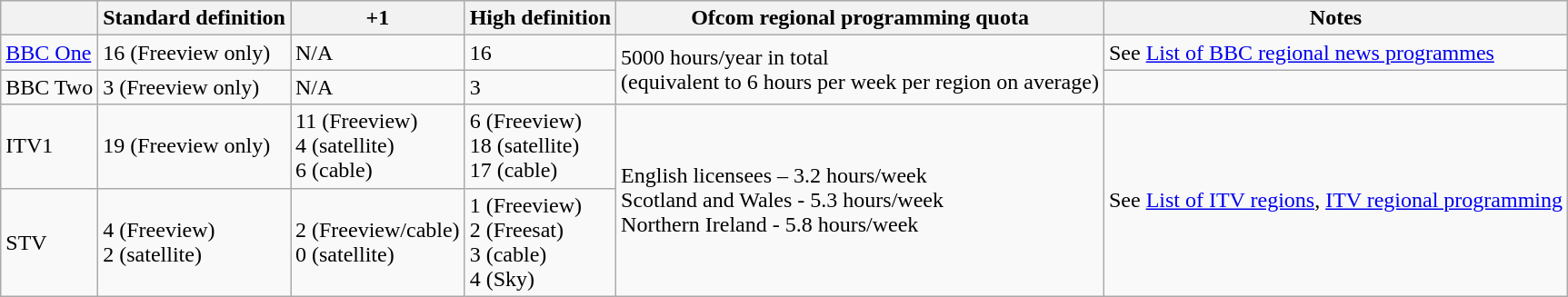<table class="wikitable">
<tr>
<th></th>
<th>Standard definition</th>
<th>+1</th>
<th>High definition</th>
<th>Ofcom regional programming quota</th>
<th>Notes</th>
</tr>
<tr>
<td><a href='#'>BBC One</a></td>
<td>16 (Freeview only)</td>
<td>N/A</td>
<td>16</td>
<td rowspan=2>5000 hours/year in total<br>(equivalent to 6 hours per week per region on average)</td>
<td>See <a href='#'>List of BBC regional news programmes</a></td>
</tr>
<tr>
<td>BBC Two</td>
<td>3 (Freeview only)</td>
<td>N/A</td>
<td>3</td>
<td></td>
</tr>
<tr>
<td>ITV1</td>
<td>19 (Freeview only)</td>
<td>11 (Freeview)<br>4 (satellite)<br>6 (cable)</td>
<td>6 (Freeview)<br>18 (satellite)<br>17 (cable)</td>
<td rowspan="2">English licensees – 3.2 hours/week<br>Scotland and Wales - 5.3 hours/week<br>Northern Ireland - 5.8 hours/week</td>
<td rowspan="2">See <a href='#'>List of ITV regions</a>, <a href='#'>ITV regional programming</a></td>
</tr>
<tr>
<td>STV</td>
<td>4  (Freeview) <br>2 (satellite)</td>
<td>2 (Freeview/cable) <br>0 (satellite)</td>
<td>1 (Freeview)<br>2 (Freesat)<br>3 (cable)<br>4 (Sky)</td>
</tr>
</table>
